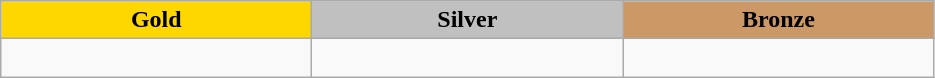<table class="wikitable" style="text-align:left">
<tr align="center">
<td width=200 bgcolor=gold><strong>Gold</strong></td>
<td width=200 bgcolor=silver><strong>Silver</strong></td>
<td width=200 bgcolor=CC9966><strong>Bronze</strong></td>
</tr>
<tr>
<td></td>
<td></td>
<td><br></td>
</tr>
</table>
